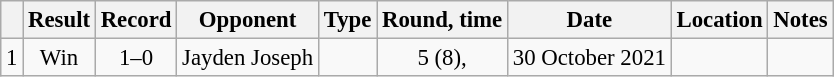<table class="wikitable" style="text-align:center; font-size:95%">
<tr>
<th></th>
<th>Result</th>
<th>Record</th>
<th>Opponent</th>
<th>Type</th>
<th>Round, time</th>
<th>Date</th>
<th>Location</th>
<th>Notes</th>
</tr>
<tr>
<td>1</td>
<td>Win</td>
<td>1–0</td>
<td style="text-align:left;">Jayden Joseph</td>
<td></td>
<td>5 (8), </td>
<td>30 October 2021</td>
<td style="text-align:left;"></td>
<td style="text-align:left;"></td>
</tr>
</table>
